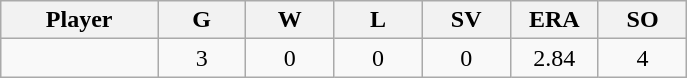<table class="wikitable sortable">
<tr>
<th bgcolor="#DDDDFF" width="16%">Player</th>
<th bgcolor="#DDDDFF" width="9%">G</th>
<th bgcolor="#DDDDFF" width="9%">W</th>
<th bgcolor="#DDDDFF" width="9%">L</th>
<th bgcolor="#DDDDFF" width="9%">SV</th>
<th bgcolor="#DDDDFF" width="9%">ERA</th>
<th bgcolor="#DDDDFF" width="9%">SO</th>
</tr>
<tr align="center">
<td></td>
<td>3</td>
<td>0</td>
<td>0</td>
<td>0</td>
<td>2.84</td>
<td>4</td>
</tr>
</table>
